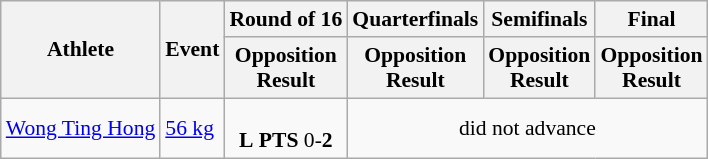<table class="wikitable" border="1" style="font-size:90%">
<tr>
<th rowspan=2>Athlete</th>
<th rowspan=2>Event</th>
<th>Round of 16</th>
<th>Quarterfinals</th>
<th>Semifinals</th>
<th>Final</th>
</tr>
<tr>
<th>Opposition<br>Result</th>
<th>Opposition<br>Result</th>
<th>Opposition<br>Result</th>
<th>Opposition<br>Result</th>
</tr>
<tr>
<td><a href='#'>Wong Ting Hong</a></td>
<td><a href='#'>56 kg</a></td>
<td align=center><br><strong>L</strong> <strong>PTS</strong> 0-<strong>2</strong></td>
<td align=center colspan="7">did not advance</td>
</tr>
</table>
